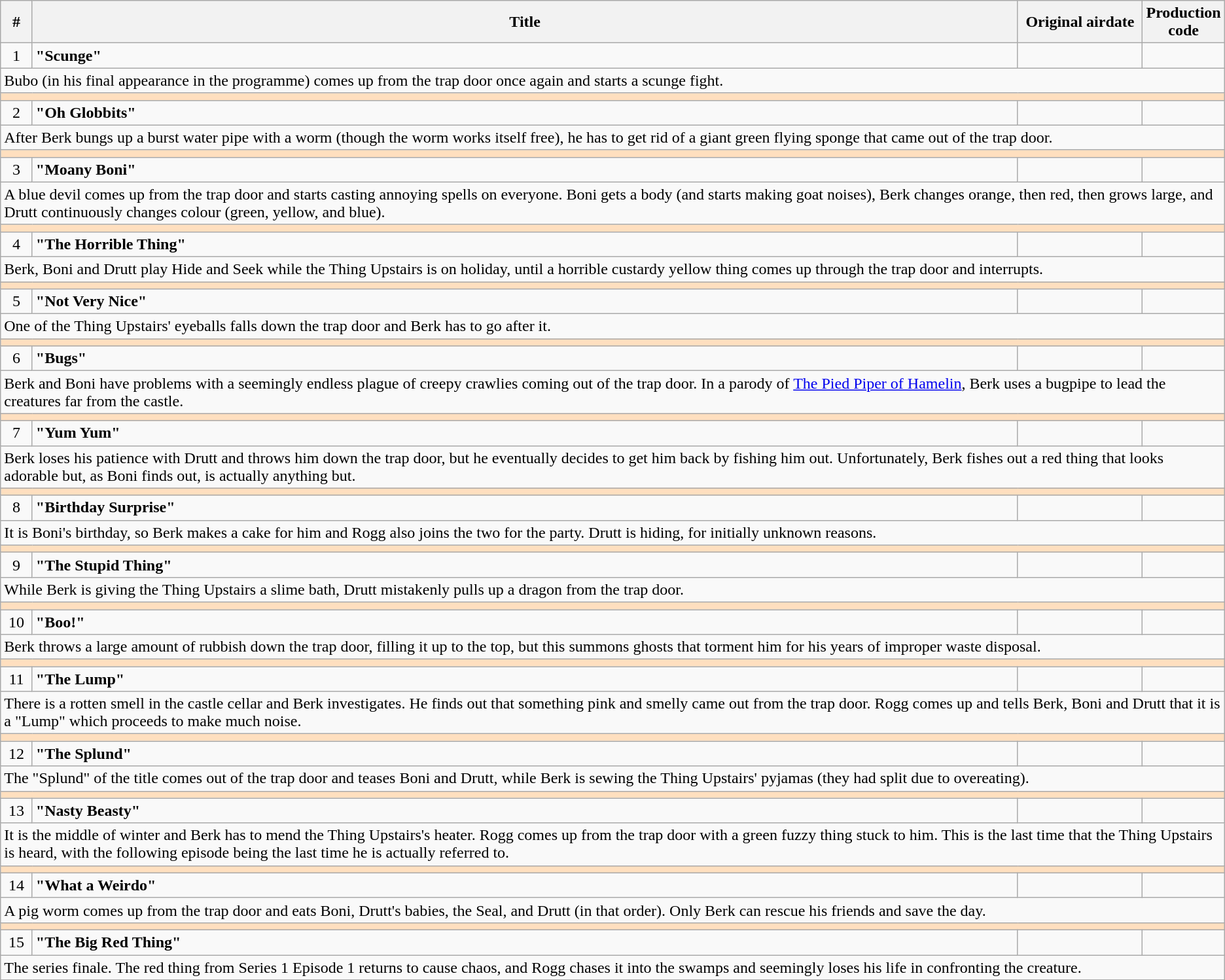<table class="wikitable">
<tr>
<th width="25">#</th>
<th>Title</th>
<th width="120">Original airdate</th>
<th width="50">Production code</th>
</tr>
<tr>
<td align="center">1</td>
<td><strong>"Scunge"</strong></td>
<td align="center"></td>
<td align="center"></td>
</tr>
<tr>
<td colspan="4">Bubo (in his final appearance in the programme) comes up from the trap door once again and starts a scunge fight.</td>
</tr>
<tr>
<td colspan="5" bgcolor="#FFDFBF"></td>
</tr>
<tr>
<td align="center">2</td>
<td><strong>"Oh Globbits"</strong></td>
<td align="center"></td>
<td align="center"></td>
</tr>
<tr>
<td colspan="4">After Berk bungs up a burst water pipe with a worm (though the worm works itself free), he has to get rid of a giant green flying sponge that came out of the trap door.</td>
</tr>
<tr>
<td colspan="5" bgcolor="#FFDFBF"></td>
</tr>
<tr>
<td align="center">3</td>
<td><strong>"Moany Boni"</strong></td>
<td align="center"></td>
<td align="center"></td>
</tr>
<tr>
<td colspan="4">A blue devil comes up from the trap door and starts casting annoying spells on everyone. Boni gets a body (and starts making goat noises), Berk changes orange, then red, then grows large, and Drutt continuously changes colour (green, yellow, and blue).</td>
</tr>
<tr>
<td colspan="5" bgcolor="#FFDFBF"></td>
</tr>
<tr>
<td align="center">4</td>
<td><strong>"The Horrible Thing"</strong></td>
<td align="center"></td>
<td align="center"></td>
</tr>
<tr>
<td colspan="4">Berk, Boni and Drutt play Hide and Seek while the Thing Upstairs is on holiday, until a horrible custardy yellow thing comes up through the trap door and interrupts.</td>
</tr>
<tr>
<td colspan="5" bgcolor="#FFDFBF"></td>
</tr>
<tr>
<td align="center">5</td>
<td><strong>"Not Very Nice"</strong></td>
<td align="center"></td>
<td align="center"></td>
</tr>
<tr>
<td colspan="4">One of the Thing Upstairs' eyeballs falls down the trap door and Berk has to go after it.</td>
</tr>
<tr>
<td colspan="5" bgcolor="#FFDFBF"></td>
</tr>
<tr>
<td align="center">6</td>
<td><strong>"Bugs"</strong></td>
<td align="center"></td>
<td align="center"></td>
</tr>
<tr>
<td colspan="4">Berk and Boni have problems with a seemingly endless plague of creepy crawlies coming out of the trap door. In a parody of <a href='#'>The Pied Piper of Hamelin</a>, Berk uses a bugpipe to lead the creatures far from the castle.</td>
</tr>
<tr>
<td colspan="5" bgcolor="#FFDFBF"></td>
</tr>
<tr>
<td align="center">7</td>
<td><strong>"Yum Yum"</strong></td>
<td align="center"></td>
<td align="center"></td>
</tr>
<tr>
<td colspan="4">Berk loses his patience with Drutt and throws him down the trap door, but he eventually decides to get him back by fishing him out. Unfortunately, Berk fishes out a red thing that looks adorable but, as Boni finds out, is actually anything but.</td>
</tr>
<tr>
<td colspan="5" bgcolor="#FFDFBF"></td>
</tr>
<tr>
<td align="center">8</td>
<td><strong>"Birthday Surprise"</strong></td>
<td align="center"></td>
<td align="center"></td>
</tr>
<tr>
<td colspan="4">It is Boni's birthday, so Berk makes a cake for him and Rogg also joins the two for the party. Drutt is hiding, for initially unknown reasons.</td>
</tr>
<tr>
<td colspan="5" bgcolor="#FFDFBF"></td>
</tr>
<tr>
<td align="center">9</td>
<td><strong>"The Stupid Thing"</strong></td>
<td align="center"></td>
<td align="center"></td>
</tr>
<tr>
<td colspan="4">While Berk is giving the Thing Upstairs a slime bath, Drutt mistakenly pulls up a dragon from the trap door.</td>
</tr>
<tr>
<td colspan="5" bgcolor="#FFDFBF"></td>
</tr>
<tr>
<td align="center">10</td>
<td><strong>"Boo!"</strong></td>
<td align="center"></td>
<td align="center"></td>
</tr>
<tr>
<td colspan="4">Berk throws a large amount of rubbish down the trap door, filling it up to the top, but this summons ghosts that torment him for his years of improper waste disposal.</td>
</tr>
<tr>
<td colspan="5" bgcolor="#FFDFBF"></td>
</tr>
<tr>
<td align="center">11</td>
<td><strong>"The Lump"</strong></td>
<td align="center"></td>
<td align="center"></td>
</tr>
<tr>
<td colspan="4">There is a rotten smell in the castle cellar and Berk investigates. He finds out that something pink and smelly came out from the trap door. Rogg comes up and tells Berk, Boni and Drutt that it is a "Lump" which proceeds to make much noise.</td>
</tr>
<tr>
<td colspan="5" bgcolor="#FFDFBF"></td>
</tr>
<tr>
<td align="center">12</td>
<td><strong>"The Splund"</strong></td>
<td align="center"></td>
<td align="center"></td>
</tr>
<tr>
<td colspan="4">The "Splund" of the title comes out of the trap door and teases Boni and Drutt, while Berk is sewing the Thing Upstairs' pyjamas (they had split due to overeating).</td>
</tr>
<tr>
<td colspan="5" bgcolor="#FFDFBF"></td>
</tr>
<tr>
<td align="center">13</td>
<td><strong>"Nasty Beasty"</strong></td>
<td align="center"></td>
<td align="center"></td>
</tr>
<tr>
<td colspan="4">It is the middle of winter and Berk has to mend the Thing Upstairs's heater. Rogg comes up from the trap door with a green fuzzy thing stuck to him. This is the last time that the Thing Upstairs is heard, with the following episode being the last time he is actually referred to.</td>
</tr>
<tr>
<td colspan="5" bgcolor="#FFDFBF"></td>
</tr>
<tr>
<td align="center">14</td>
<td><strong>"What a Weirdo"</strong></td>
<td align="center"></td>
<td align="center"></td>
</tr>
<tr>
<td colspan="4">A pig worm comes up from the trap door and eats Boni, Drutt's babies, the Seal, and Drutt (in that order).  Only Berk can rescue his friends and save the day.</td>
</tr>
<tr>
<td colspan="5" bgcolor="#FFDFBF"></td>
</tr>
<tr>
<td align="center">15</td>
<td><strong>"The Big Red Thing"</strong></td>
<td align="center"></td>
<td align="center"></td>
</tr>
<tr>
<td colspan="4">The series finale. The red thing from Series 1 Episode 1 returns to cause chaos, and Rogg chases it into the swamps and seemingly loses his life in confronting the creature.</td>
</tr>
</table>
